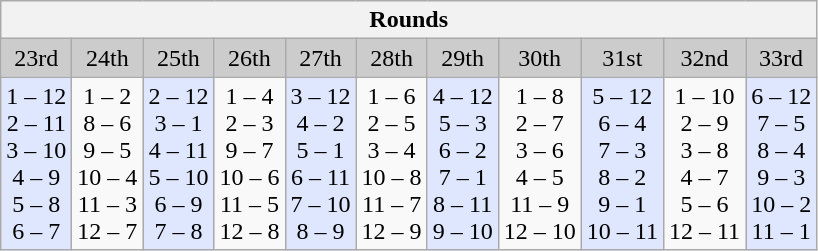<table class="wikitable">
<tr>
<th colspan="11">Rounds</th>
</tr>
<tr>
<td align="center" bgcolor="#CCCCCC">23rd</td>
<td align="center" bgcolor="#CCCCCC">24th</td>
<td align="center" bgcolor="#CCCCCC">25th</td>
<td align="center" bgcolor="#CCCCCC">26th</td>
<td align="center" bgcolor="#CCCCCC">27th</td>
<td align="center" bgcolor="#CCCCCC">28th</td>
<td align="center" bgcolor="#CCCCCC">29th</td>
<td align="center" bgcolor="#CCCCCC">30th</td>
<td align="center" bgcolor="#CCCCCC">31st</td>
<td align="center" bgcolor="#CCCCCC">32nd</td>
<td align="center" bgcolor="#CCCCCC">33rd</td>
</tr>
<tr>
<td align="center" bgcolor="#DFE7FF">1 – 12<br>2 – 11<br>3 – 10<br>4 – 9<br>5 – 8<br>6 – 7</td>
<td align="center">1 – 2<br>8 – 6<br>9 – 5<br>10 – 4<br>11 – 3<br>12 – 7</td>
<td align="center" bgcolor="#DFE7FF">2 – 12<br>3 – 1<br>4 – 11<br>5 – 10<br>6 – 9<br>7 – 8</td>
<td align="center">1 – 4<br>2 – 3<br>9 – 7<br>10 – 6<br>11 – 5<br>12 – 8</td>
<td align="center" bgcolor="#DFE7FF">3 – 12<br>4 – 2<br>5 – 1<br>6 – 11<br>7 – 10<br>8 – 9</td>
<td align="center">1 – 6<br>2 – 5<br>3 – 4<br>10 – 8<br>11 – 7<br>12 – 9</td>
<td align="center" bgcolor="#DFE7FF">4 – 12<br>5 – 3<br>6 – 2<br>7 – 1<br>8 – 11<br>9 – 10</td>
<td align="center">1 – 8<br>2 – 7<br>3 – 6<br>4 – 5<br>11 – 9<br>12 – 10</td>
<td align="center" bgcolor="#DFE7FF">5 – 12<br>6 – 4<br>7 – 3<br>8 – 2<br>9 – 1<br>10 – 11</td>
<td align="center">1 – 10<br>2 – 9<br>3 – 8<br>4 – 7<br>5 – 6<br>12 – 11</td>
<td align="center" bgcolor="#DFE7FF">6 – 12<br>7 – 5<br>8 – 4<br>9 – 3<br>10 – 2<br>11 – 1</td>
</tr>
</table>
